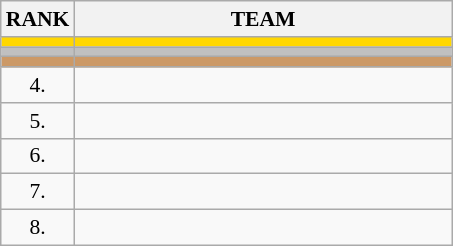<table class="wikitable" style="border-collapse: collapse; font-size: 90%;">
<tr>
<th>RANK</th>
<th align="left" style="width: 17em">TEAM</th>
</tr>
<tr bgcolor=gold>
<td align="center"></td>
<td></td>
</tr>
<tr bgcolor=silver>
<td align="center"></td>
<td></td>
</tr>
<tr bgcolor=cc9966>
<td align="center"></td>
<td></td>
</tr>
<tr>
<td align="center">4.</td>
<td></td>
</tr>
<tr>
<td align="center">5.</td>
<td></td>
</tr>
<tr>
<td align="center">6.</td>
<td></td>
</tr>
<tr>
<td align="center">7.</td>
<td></td>
</tr>
<tr>
<td align="center">8.</td>
<td></td>
</tr>
</table>
